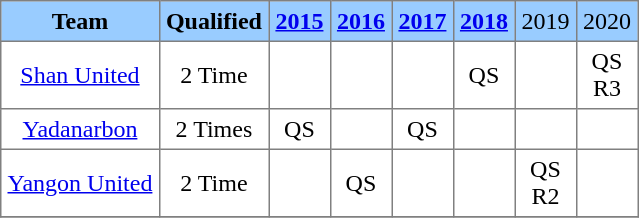<table border="1" cellpadding="4" cellspacing="0" style="text-align:center; border-collapse:collapse;">
<tr style="background:#99CCFF;">
<th>Team</th>
<th>Qualified</th>
<th><a href='#'>2015</a></th>
<th><a href='#'>2016</a></th>
<th><a href='#'>2017</a></th>
<th><a href='#'>2018</a></th>
<td>2019</td>
<td>2020</td>
</tr>
<tr style="">
<td><a href='#'>Shan United</a></td>
<td>2 Time</td>
<td></td>
<td></td>
<td></td>
<td>QS</td>
<td></td>
<td>QS<br>R3</td>
</tr>
<tr>
<td><a href='#'>Yadanarbon</a></td>
<td>2 Times</td>
<td>QS</td>
<td></td>
<td>QS</td>
<td></td>
<td></td>
<td></td>
</tr>
<tr>
<td><a href='#'>Yangon United</a></td>
<td>2 Time</td>
<td></td>
<td>QS</td>
<td></td>
<td></td>
<td>QS<br>R2</td>
<td></td>
</tr>
<tr>
</tr>
</table>
